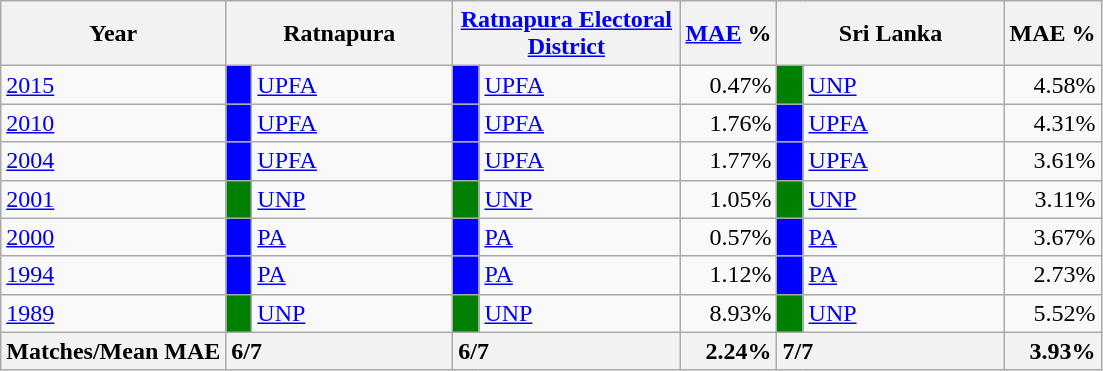<table class="wikitable">
<tr>
<th>Year</th>
<th colspan="2" width="144px">Ratnapura</th>
<th colspan="2" width="144px"><a href='#'>Ratnapura Electoral District</a></th>
<th><a href='#'>MAE</a> %</th>
<th colspan="2" width="144px">Sri Lanka</th>
<th>MAE %</th>
</tr>
<tr>
<td><a href='#'>2015</a></td>
<td style="background-color:blue;" width="10px"></td>
<td style="text-align:left;"><a href='#'>UPFA</a></td>
<td style="background-color:blue;" width="10px"></td>
<td style="text-align:left;"><a href='#'>UPFA</a></td>
<td style="text-align:right;">0.47%</td>
<td style="background-color:green;" width="10px"></td>
<td style="text-align:left;"><a href='#'>UNP</a></td>
<td style="text-align:right;">4.58%</td>
</tr>
<tr>
<td><a href='#'>2010</a></td>
<td style="background-color:blue;" width="10px"></td>
<td style="text-align:left;"><a href='#'>UPFA</a></td>
<td style="background-color:blue;" width="10px"></td>
<td style="text-align:left;"><a href='#'>UPFA</a></td>
<td style="text-align:right;">1.76%</td>
<td style="background-color:blue;" width="10px"></td>
<td style="text-align:left;"><a href='#'>UPFA</a></td>
<td style="text-align:right;">4.31%</td>
</tr>
<tr>
<td><a href='#'>2004</a></td>
<td style="background-color:blue;" width="10px"></td>
<td style="text-align:left;"><a href='#'>UPFA</a></td>
<td style="background-color:blue;" width="10px"></td>
<td style="text-align:left;"><a href='#'>UPFA</a></td>
<td style="text-align:right;">1.77%</td>
<td style="background-color:blue;" width="10px"></td>
<td style="text-align:left;"><a href='#'>UPFA</a></td>
<td style="text-align:right;">3.61%</td>
</tr>
<tr>
<td><a href='#'>2001</a></td>
<td style="background-color:green;" width="10px"></td>
<td style="text-align:left;"><a href='#'>UNP</a></td>
<td style="background-color:green;" width="10px"></td>
<td style="text-align:left;"><a href='#'>UNP</a></td>
<td style="text-align:right;">1.05%</td>
<td style="background-color:green;" width="10px"></td>
<td style="text-align:left;"><a href='#'>UNP</a></td>
<td style="text-align:right;">3.11%</td>
</tr>
<tr>
<td><a href='#'>2000</a></td>
<td style="background-color:blue;" width="10px"></td>
<td style="text-align:left;"><a href='#'>PA</a></td>
<td style="background-color:blue;" width="10px"></td>
<td style="text-align:left;"><a href='#'>PA</a></td>
<td style="text-align:right;">0.57%</td>
<td style="background-color:blue;" width="10px"></td>
<td style="text-align:left;"><a href='#'>PA</a></td>
<td style="text-align:right;">3.67%</td>
</tr>
<tr>
<td><a href='#'>1994</a></td>
<td style="background-color:blue;" width="10px"></td>
<td style="text-align:left;"><a href='#'>PA</a></td>
<td style="background-color:blue;" width="10px"></td>
<td style="text-align:left;"><a href='#'>PA</a></td>
<td style="text-align:right;">1.12%</td>
<td style="background-color:blue;" width="10px"></td>
<td style="text-align:left;"><a href='#'>PA</a></td>
<td style="text-align:right;">2.73%</td>
</tr>
<tr>
<td><a href='#'>1989</a></td>
<td style="background-color:green;" width="10px"></td>
<td style="text-align:left;"><a href='#'>UNP</a></td>
<td style="background-color:green;" width="10px"></td>
<td style="text-align:left;"><a href='#'>UNP</a></td>
<td style="text-align:right;">8.93%</td>
<td style="background-color:green;" width="10px"></td>
<td style="text-align:left;"><a href='#'>UNP</a></td>
<td style="text-align:right;">5.52%</td>
</tr>
<tr>
<th>Matches/Mean MAE</th>
<th style="text-align:left;"colspan="2" width="144px">6/7</th>
<th style="text-align:left;"colspan="2" width="144px">6/7</th>
<th style="text-align:right;">2.24%</th>
<th style="text-align:left;"colspan="2" width="144px">7/7</th>
<th style="text-align:right;">3.93%</th>
</tr>
</table>
